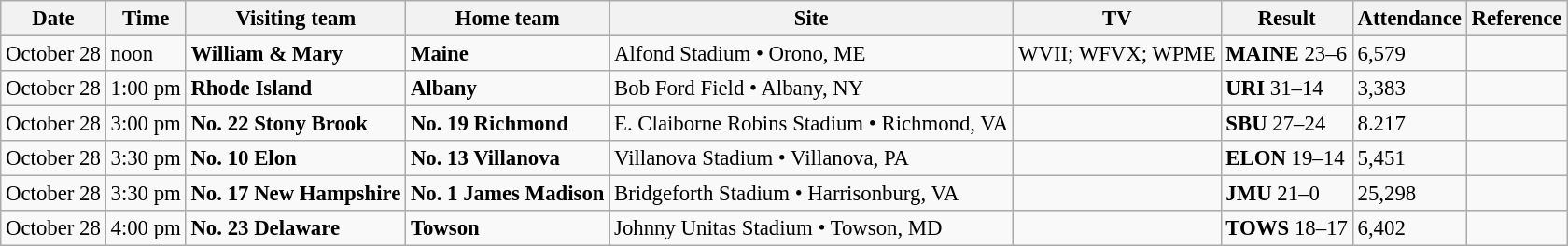<table class="wikitable" style="font-size:95%;">
<tr>
<th>Date</th>
<th>Time</th>
<th>Visiting team</th>
<th>Home team</th>
<th>Site</th>
<th>TV</th>
<th>Result</th>
<th>Attendance</th>
<th class="unsortable">Reference</th>
</tr>
<tr bgcolor=>
<td>October 28</td>
<td>noon</td>
<td><strong>William & Mary</strong></td>
<td><strong>Maine</strong></td>
<td>Alfond Stadium • Orono, ME</td>
<td>WVII; WFVX; WPME</td>
<td><strong>MAINE</strong> 23–6</td>
<td>6,579</td>
<td></td>
</tr>
<tr bgcolor=>
<td>October 28</td>
<td>1:00 pm</td>
<td><strong>Rhode Island</strong></td>
<td><strong>Albany</strong></td>
<td>Bob Ford Field • Albany, NY</td>
<td></td>
<td><strong>URI</strong> 31–14</td>
<td>3,383</td>
<td></td>
</tr>
<tr bgcolor=>
<td>October 28</td>
<td>3:00 pm</td>
<td><strong>No. 22 Stony Brook</strong></td>
<td><strong>No. 19 Richmond</strong></td>
<td>E. Claiborne Robins Stadium • Richmond, VA</td>
<td></td>
<td><strong>SBU</strong> 27–24</td>
<td>8.217</td>
<td></td>
</tr>
<tr bgcolor=>
<td>October 28</td>
<td>3:30 pm</td>
<td><strong>No. 10 Elon</strong></td>
<td><strong>No. 13 Villanova</strong></td>
<td>Villanova Stadium • Villanova, PA</td>
<td></td>
<td><strong>ELON</strong> 19–14</td>
<td>5,451</td>
<td></td>
</tr>
<tr bgcolor=>
<td>October 28</td>
<td>3:30 pm</td>
<td><strong>No. 17 New Hampshire</strong></td>
<td><strong>No. 1 James Madison</strong></td>
<td>Bridgeforth Stadium • Harrisonburg, VA</td>
<td></td>
<td><strong>JMU</strong> 21–0</td>
<td>25,298</td>
<td></td>
</tr>
<tr bgcolor=>
<td>October 28</td>
<td>4:00 pm</td>
<td><strong>No. 23 Delaware</strong></td>
<td><strong>Towson</strong></td>
<td>Johnny Unitas Stadium • Towson, MD</td>
<td></td>
<td><strong>TOWS</strong> 18–17</td>
<td>6,402</td>
<td></td>
</tr>
</table>
